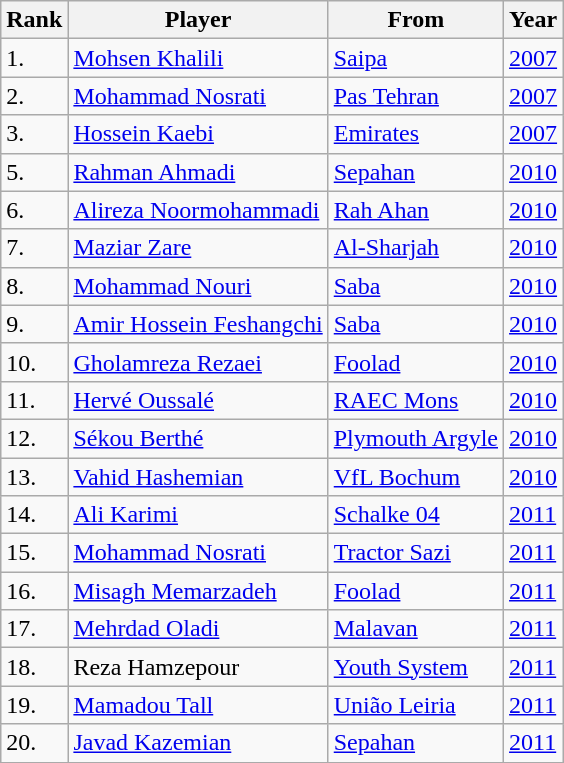<table class="wikitable sortable">
<tr>
<th>Rank</th>
<th>Player</th>
<th>From</th>
<th>Year</th>
</tr>
<tr>
<td>1.</td>
<td> <a href='#'>Mohsen Khalili</a></td>
<td> <a href='#'>Saipa</a></td>
<td><a href='#'>2007</a></td>
</tr>
<tr>
<td>2.</td>
<td> <a href='#'>Mohammad Nosrati</a></td>
<td> <a href='#'>Pas Tehran</a></td>
<td><a href='#'>2007</a></td>
</tr>
<tr>
<td>3.</td>
<td> <a href='#'>Hossein Kaebi</a></td>
<td> <a href='#'>Emirates</a></td>
<td><a href='#'>2007</a></td>
</tr>
<tr>
<td>5.</td>
<td> <a href='#'>Rahman Ahmadi</a></td>
<td> <a href='#'>Sepahan</a></td>
<td><a href='#'>2010</a></td>
</tr>
<tr>
<td>6.</td>
<td> <a href='#'>Alireza Noormohammadi</a></td>
<td> <a href='#'>Rah Ahan</a></td>
<td><a href='#'>2010</a></td>
</tr>
<tr>
<td>7.</td>
<td> <a href='#'>Maziar Zare</a></td>
<td> <a href='#'>Al-Sharjah</a></td>
<td><a href='#'>2010</a></td>
</tr>
<tr>
<td>8.</td>
<td> <a href='#'>Mohammad Nouri</a></td>
<td> <a href='#'>Saba</a></td>
<td><a href='#'>2010</a></td>
</tr>
<tr>
<td>9.</td>
<td> <a href='#'>Amir Hossein Feshangchi</a></td>
<td> <a href='#'>Saba</a></td>
<td><a href='#'>2010</a></td>
</tr>
<tr>
<td>10.</td>
<td> <a href='#'>Gholamreza Rezaei</a></td>
<td> <a href='#'>Foolad</a></td>
<td><a href='#'>2010</a></td>
</tr>
<tr>
<td>11.</td>
<td> <a href='#'>Hervé Oussalé</a></td>
<td> <a href='#'>RAEC Mons</a></td>
<td><a href='#'>2010</a></td>
</tr>
<tr>
<td>12.</td>
<td> <a href='#'>Sékou Berthé</a></td>
<td> <a href='#'>Plymouth Argyle</a></td>
<td><a href='#'>2010</a></td>
</tr>
<tr>
<td>13.</td>
<td> <a href='#'>Vahid Hashemian</a></td>
<td> <a href='#'>VfL Bochum</a></td>
<td><a href='#'>2010</a></td>
</tr>
<tr>
<td>14.</td>
<td> <a href='#'>Ali Karimi</a></td>
<td> <a href='#'>Schalke 04</a></td>
<td><a href='#'>2011</a></td>
</tr>
<tr>
<td>15.</td>
<td> <a href='#'>Mohammad Nosrati</a></td>
<td> <a href='#'>Tractor Sazi</a></td>
<td><a href='#'>2011</a></td>
</tr>
<tr>
<td>16.</td>
<td> <a href='#'>Misagh Memarzadeh</a></td>
<td> <a href='#'>Foolad</a></td>
<td><a href='#'>2011</a></td>
</tr>
<tr>
<td>17.</td>
<td> <a href='#'>Mehrdad Oladi</a></td>
<td> <a href='#'>Malavan</a></td>
<td><a href='#'>2011</a></td>
</tr>
<tr>
<td>18.</td>
<td> Reza Hamzepour</td>
<td> <a href='#'>Youth System</a></td>
<td><a href='#'>2011</a></td>
</tr>
<tr>
<td>19.</td>
<td> <a href='#'>Mamadou Tall</a></td>
<td> <a href='#'>União Leiria</a></td>
<td><a href='#'>2011</a></td>
</tr>
<tr>
<td>20.</td>
<td> <a href='#'>Javad Kazemian</a></td>
<td> <a href='#'>Sepahan</a></td>
<td><a href='#'>2011</a></td>
</tr>
<tr>
</tr>
</table>
